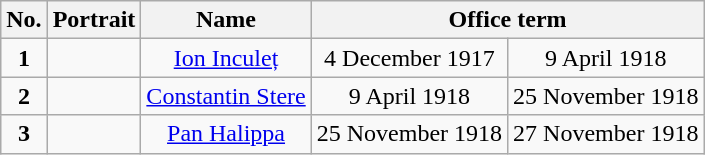<table class="wikitable" style="text-align:center;">
<tr>
<th><strong>No.</strong></th>
<th>Portrait</th>
<th>Name<br></th>
<th colspan="2">Office term</th>
</tr>
<tr>
<td><strong>1</strong></td>
<td></td>
<td><a href='#'>Ion Inculeț</a><br></td>
<td>4 December 1917</td>
<td>9 April 1918</td>
</tr>
<tr>
<td><strong>2</strong></td>
<td></td>
<td><a href='#'>Constantin Stere</a><br></td>
<td>9 April 1918</td>
<td>25 November 1918</td>
</tr>
<tr>
<td><strong>3</strong></td>
<td></td>
<td><a href='#'>Pan Halippa</a><br></td>
<td>25 November 1918</td>
<td>27 November 1918</td>
</tr>
</table>
